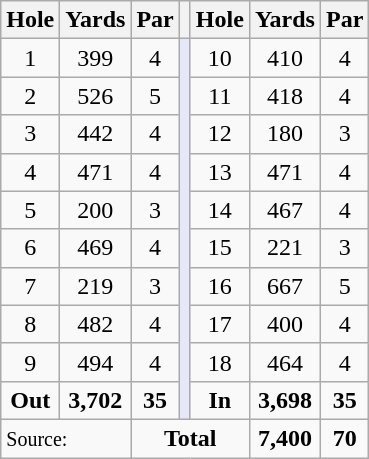<table class="wikitable" style="text-align:center; font-size:100%;">
<tr>
<th>Hole</th>
<th>Yards</th>
<th>Par</th>
<th></th>
<th>Hole</th>
<th>Yards</th>
<th>Par</th>
</tr>
<tr>
<td>1</td>
<td>399</td>
<td>4</td>
<td rowspan=10 style="background:#E6E8FA;"></td>
<td>10</td>
<td>410</td>
<td>4</td>
</tr>
<tr>
<td>2</td>
<td>526</td>
<td>5</td>
<td>11</td>
<td>418</td>
<td>4</td>
</tr>
<tr>
<td>3</td>
<td>442</td>
<td>4</td>
<td>12</td>
<td>180</td>
<td>3</td>
</tr>
<tr>
<td>4</td>
<td>471</td>
<td>4</td>
<td>13</td>
<td>471</td>
<td>4</td>
</tr>
<tr>
<td>5</td>
<td>200</td>
<td>3</td>
<td>14</td>
<td>467</td>
<td>4</td>
</tr>
<tr>
<td>6</td>
<td>469</td>
<td>4</td>
<td>15</td>
<td>221</td>
<td>3</td>
</tr>
<tr>
<td>7</td>
<td>219</td>
<td>3</td>
<td>16</td>
<td>667</td>
<td>5</td>
</tr>
<tr>
<td>8</td>
<td>482</td>
<td>4</td>
<td>17</td>
<td>400</td>
<td>4</td>
</tr>
<tr>
<td>9</td>
<td>494</td>
<td>4</td>
<td>18</td>
<td>464</td>
<td>4</td>
</tr>
<tr>
<td><strong>Out</strong></td>
<td><strong>3,702</strong></td>
<td><strong>35</strong></td>
<td><strong>In</strong></td>
<td><strong>3,698</strong></td>
<td><strong>35</strong></td>
</tr>
<tr>
<td colspan=2 align=left><small>Source:</small></td>
<td colspan=3><strong>Total</strong></td>
<td><strong>7,400</strong></td>
<td><strong>70</strong></td>
</tr>
</table>
